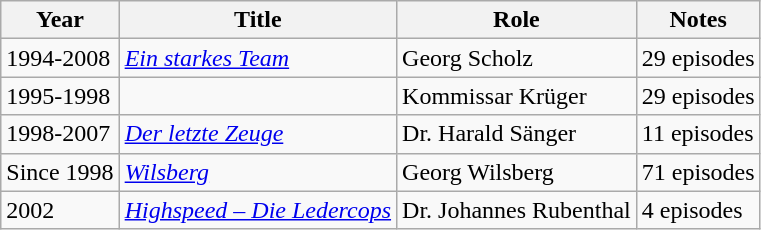<table class="wikitable sortable">
<tr>
<th>Year</th>
<th>Title</th>
<th>Role</th>
<th class="unsortable">Notes</th>
</tr>
<tr>
<td>1994-2008</td>
<td><em><a href='#'>Ein starkes Team</a></em></td>
<td>Georg Scholz</td>
<td>29 episodes</td>
</tr>
<tr>
<td>1995-1998</td>
<td><em></em></td>
<td>Kommissar Krüger</td>
<td>29 episodes</td>
</tr>
<tr>
<td>1998-2007</td>
<td><em><a href='#'>Der letzte Zeuge</a></em></td>
<td>Dr. Harald Sänger</td>
<td>11 episodes</td>
</tr>
<tr>
<td>Since 1998</td>
<td><em><a href='#'>Wilsberg</a></em></td>
<td>Georg Wilsberg</td>
<td>71 episodes</td>
</tr>
<tr>
<td>2002</td>
<td><em><a href='#'>Highspeed – Die Ledercops</a></em></td>
<td>Dr. Johannes Rubenthal</td>
<td>4 episodes</td>
</tr>
</table>
